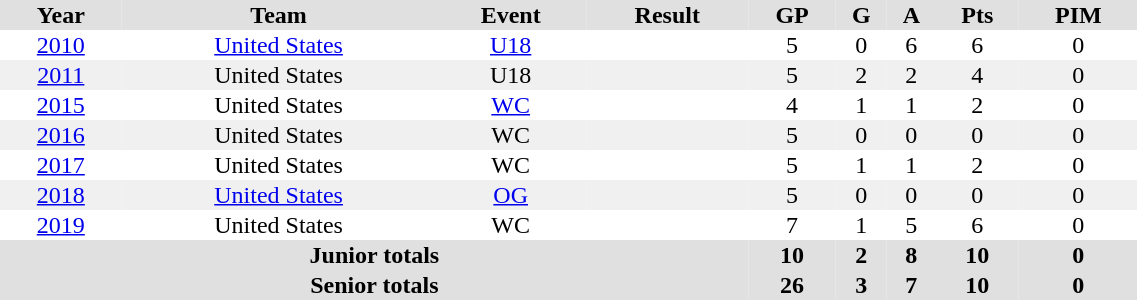<table border="0" cellpadding="1" cellspacing="0" style="text-align:center; width:60%">
<tr style="background:#e0e0e0;">
<th>Year</th>
<th>Team</th>
<th>Event</th>
<th>Result</th>
<th>GP</th>
<th>G</th>
<th>A</th>
<th>Pts</th>
<th>PIM</th>
</tr>
<tr>
<td><a href='#'>2010</a></td>
<td><a href='#'>United States</a></td>
<td><a href='#'>U18</a></td>
<td></td>
<td>5</td>
<td>0</td>
<td>6</td>
<td>6</td>
<td>0</td>
</tr>
<tr style="background:#f0f0f0;">
<td><a href='#'>2011</a></td>
<td>United States</td>
<td>U18</td>
<td></td>
<td>5</td>
<td>2</td>
<td>2</td>
<td>4</td>
<td>0</td>
</tr>
<tr>
<td><a href='#'>2015</a></td>
<td>United States</td>
<td><a href='#'>WC</a></td>
<td></td>
<td>4</td>
<td>1</td>
<td>1</td>
<td>2</td>
<td>0</td>
</tr>
<tr style="background:#f0f0f0;">
<td><a href='#'>2016</a></td>
<td>United States</td>
<td>WC</td>
<td></td>
<td>5</td>
<td>0</td>
<td>0</td>
<td>0</td>
<td>0</td>
</tr>
<tr>
<td><a href='#'>2017</a></td>
<td>United States</td>
<td>WC</td>
<td></td>
<td>5</td>
<td>1</td>
<td>1</td>
<td>2</td>
<td>0</td>
</tr>
<tr style="background:#f0f0f0;">
<td><a href='#'>2018</a></td>
<td><a href='#'>United States</a></td>
<td><a href='#'>OG</a></td>
<td></td>
<td>5</td>
<td>0</td>
<td>0</td>
<td>0</td>
<td>0</td>
</tr>
<tr>
<td><a href='#'>2019</a></td>
<td>United States</td>
<td>WC</td>
<td></td>
<td>7</td>
<td>1</td>
<td>5</td>
<td>6</td>
<td>0</td>
</tr>
<tr bgcolor="#e0e0e0">
<th colspan=4>Junior totals</th>
<th>10</th>
<th>2</th>
<th>8</th>
<th>10</th>
<th>0</th>
</tr>
<tr bgcolor="#e0e0e0">
<th colspan=4>Senior totals</th>
<th>26</th>
<th>3</th>
<th>7</th>
<th>10</th>
<th>0</th>
</tr>
</table>
